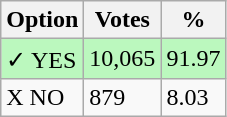<table class="wikitable">
<tr>
<th>Option</th>
<th>Votes</th>
<th>%</th>
</tr>
<tr>
<td style=background:#bbf8be>✓ YES</td>
<td style=background:#bbf8be>10,065</td>
<td style=background:#bbf8be>91.97</td>
</tr>
<tr>
<td>X NO</td>
<td>879</td>
<td>8.03</td>
</tr>
</table>
